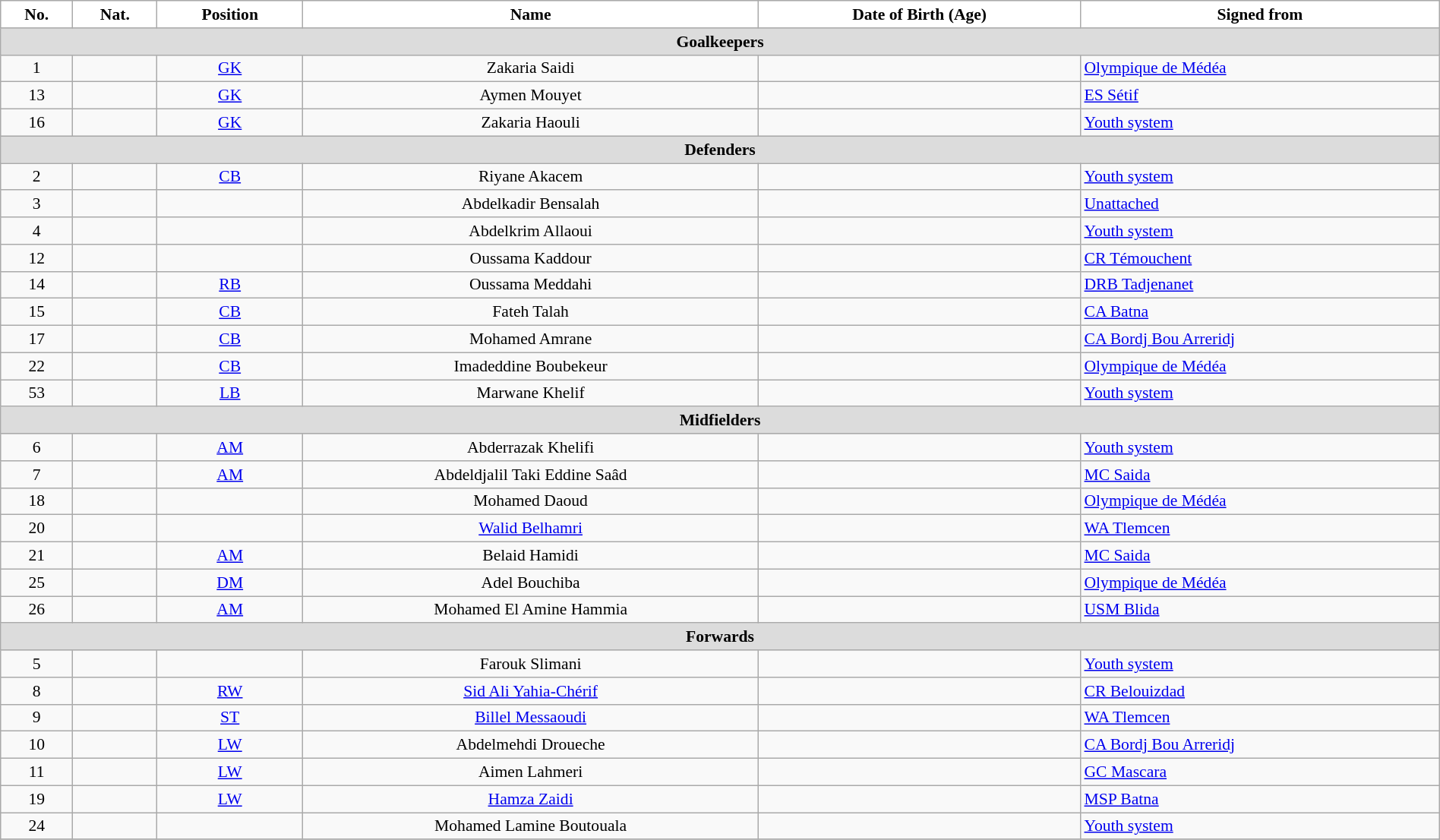<table class="wikitable" style="text-align:center; font-size:90%; width:100%">
<tr>
<th style="background:white; color:black; text-align:center;">No.</th>
<th style="background:white; color:black; text-align:center;">Nat.</th>
<th style="background:white; color:black; text-align:center;">Position</th>
<th style="background:white; color:black; text-align:center;">Name</th>
<th style="background:white; color:black; text-align:center;">Date of Birth (Age)</th>
<th style="background:white; color:black; text-align:center;">Signed from</th>
</tr>
<tr>
<th colspan=10 style="background:#DCDCDC; text-align:center;">Goalkeepers</th>
</tr>
<tr>
<td>1</td>
<td></td>
<td><a href='#'>GK</a></td>
<td>Zakaria Saidi</td>
<td></td>
<td style="text-align:left"> <a href='#'>Olympique de Médéa</a></td>
</tr>
<tr>
<td>13</td>
<td></td>
<td><a href='#'>GK</a></td>
<td>Aymen Mouyet</td>
<td></td>
<td style="text-align:left"> <a href='#'>ES Sétif</a></td>
</tr>
<tr>
<td>16</td>
<td></td>
<td><a href='#'>GK</a></td>
<td>Zakaria Haouli</td>
<td></td>
<td style="text-align:left"> <a href='#'>Youth system</a></td>
</tr>
<tr>
<th colspan=10 style="background:#DCDCDC; text-align:center;">Defenders</th>
</tr>
<tr>
<td>2</td>
<td></td>
<td><a href='#'>CB</a></td>
<td>Riyane Akacem</td>
<td></td>
<td style="text-align:left"> <a href='#'>Youth system</a></td>
</tr>
<tr>
<td>3</td>
<td></td>
<td></td>
<td>Abdelkadir Bensalah</td>
<td></td>
<td style="text-align:left"> <a href='#'>Unattached</a></td>
</tr>
<tr>
<td>4</td>
<td></td>
<td></td>
<td>Abdelkrim Allaoui</td>
<td></td>
<td style="text-align:left"> <a href='#'>Youth system</a></td>
</tr>
<tr>
<td>12</td>
<td></td>
<td></td>
<td>Oussama Kaddour</td>
<td></td>
<td style="text-align:left"> <a href='#'>CR Témouchent</a></td>
</tr>
<tr>
<td>14</td>
<td></td>
<td><a href='#'>RB</a></td>
<td>Oussama Meddahi</td>
<td></td>
<td style="text-align:left"> <a href='#'>DRB Tadjenanet</a></td>
</tr>
<tr>
<td>15</td>
<td></td>
<td><a href='#'>CB</a></td>
<td>Fateh Talah</td>
<td></td>
<td style="text-align:left"> <a href='#'>CA Batna</a></td>
</tr>
<tr>
<td>17</td>
<td></td>
<td><a href='#'>CB</a></td>
<td>Mohamed Amrane</td>
<td></td>
<td style="text-align:left"> <a href='#'>CA Bordj Bou Arreridj</a></td>
</tr>
<tr>
<td>22</td>
<td></td>
<td><a href='#'>CB</a></td>
<td>Imadeddine Boubekeur</td>
<td></td>
<td style="text-align:left"> <a href='#'>Olympique de Médéa</a></td>
</tr>
<tr>
<td>53</td>
<td></td>
<td><a href='#'>LB</a></td>
<td>Marwane Khelif</td>
<td></td>
<td style="text-align:left"> <a href='#'>Youth system</a></td>
</tr>
<tr>
<th colspan=10 style="background:#DCDCDC; text-align:center;">Midfielders</th>
</tr>
<tr>
<td>6</td>
<td></td>
<td><a href='#'>AM</a></td>
<td>Abderrazak Khelifi</td>
<td></td>
<td style="text-align:left"> <a href='#'>Youth system</a></td>
</tr>
<tr>
<td>7</td>
<td></td>
<td><a href='#'>AM</a></td>
<td>Abdeldjalil Taki Eddine Saâd</td>
<td></td>
<td style="text-align:left"> <a href='#'>MC Saida</a></td>
</tr>
<tr>
<td>18</td>
<td></td>
<td></td>
<td>Mohamed Daoud</td>
<td></td>
<td style="text-align:left"> <a href='#'>Olympique de Médéa</a></td>
</tr>
<tr>
<td>20</td>
<td></td>
<td></td>
<td><a href='#'>Walid Belhamri</a></td>
<td></td>
<td style="text-align:left"> <a href='#'>WA Tlemcen</a></td>
</tr>
<tr>
<td>21</td>
<td></td>
<td><a href='#'>AM</a></td>
<td>Belaid Hamidi</td>
<td></td>
<td style="text-align:left"> <a href='#'>MC Saida</a></td>
</tr>
<tr>
<td>25</td>
<td></td>
<td><a href='#'>DM</a></td>
<td>Adel Bouchiba</td>
<td></td>
<td style="text-align:left"> <a href='#'>Olympique de Médéa</a></td>
</tr>
<tr>
<td>26</td>
<td></td>
<td><a href='#'>AM</a></td>
<td>Mohamed El Amine Hammia</td>
<td></td>
<td style="text-align:left"> <a href='#'>USM Blida</a></td>
</tr>
<tr>
<th colspan=10 style="background:#DCDCDC; text-align:center;">Forwards</th>
</tr>
<tr>
<td>5</td>
<td></td>
<td></td>
<td>Farouk Slimani</td>
<td></td>
<td style="text-align:left"> <a href='#'>Youth system</a></td>
</tr>
<tr>
<td>8</td>
<td></td>
<td><a href='#'>RW</a></td>
<td><a href='#'>Sid Ali Yahia-Chérif</a></td>
<td></td>
<td style="text-align:left"> <a href='#'>CR Belouizdad</a></td>
</tr>
<tr>
<td>9</td>
<td></td>
<td><a href='#'>ST</a></td>
<td><a href='#'>Billel Messaoudi</a></td>
<td></td>
<td style="text-align:left"> <a href='#'>WA Tlemcen</a></td>
</tr>
<tr>
<td>10</td>
<td></td>
<td><a href='#'>LW</a></td>
<td>Abdelmehdi Droueche</td>
<td></td>
<td style="text-align:left"> <a href='#'>CA Bordj Bou Arreridj</a></td>
</tr>
<tr>
<td>11</td>
<td></td>
<td><a href='#'>LW</a></td>
<td>Aimen Lahmeri</td>
<td></td>
<td style="text-align:left"> <a href='#'>GC Mascara</a></td>
</tr>
<tr>
<td>19</td>
<td></td>
<td><a href='#'>LW</a></td>
<td><a href='#'>Hamza Zaidi</a></td>
<td></td>
<td style="text-align:left"> <a href='#'>MSP Batna</a></td>
</tr>
<tr>
<td>24</td>
<td></td>
<td></td>
<td>Mohamed Lamine Boutouala</td>
<td></td>
<td style="text-align:left"> <a href='#'>Youth system</a></td>
</tr>
<tr>
</tr>
</table>
